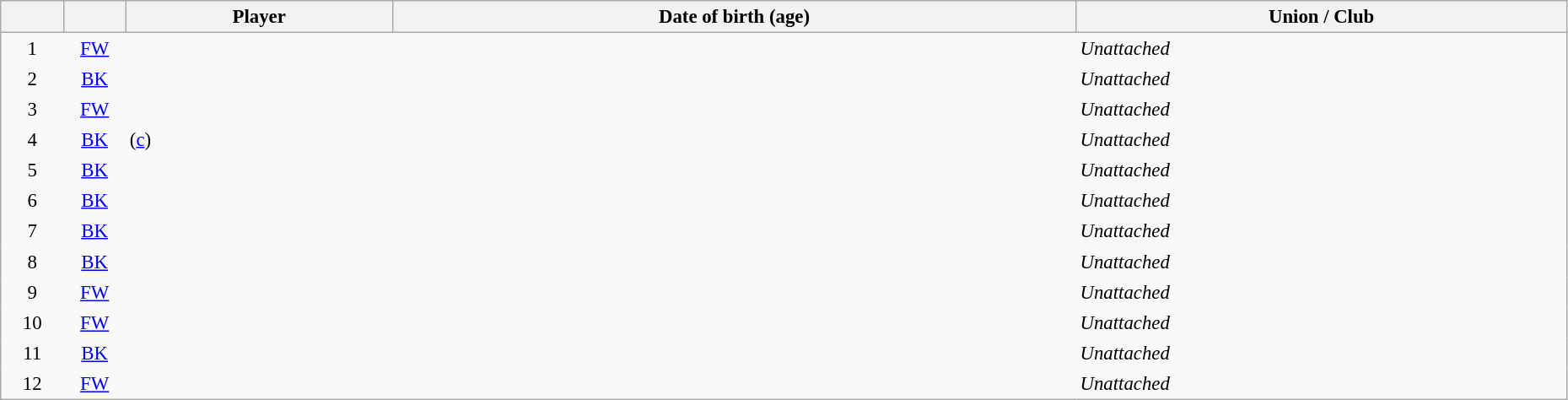<table class="sortable wikitable plainrowheaders" style="font-size:95%; width: 98%">
<tr>
<th scope="col" style="width:4%"></th>
<th scope="col" style="width:4%"></th>
<th scope="col">Player</th>
<th scope="col">Date of birth (age)</th>
<th scope="col">Union / Club</th>
</tr>
<tr>
<td style="text-align:center; border:0">1</td>
<td style="text-align:center; border:0"><a href='#'>FW</a></td>
<td style="text-align:left; border:0"></td>
<td style="text-align:left; border:0"></td>
<td style="text-align:left; border:0"><em>Unattached</em></td>
</tr>
<tr>
<td style="text-align:center; border:0">2</td>
<td style="text-align:center; border:0"><a href='#'>BK</a></td>
<td style="text-align:left; border:0"></td>
<td style="text-align:left; border:0"></td>
<td style="text-align:left; border:0"><em>Unattached</em></td>
</tr>
<tr>
<td style="text-align:center; border:0">3</td>
<td style="text-align:center; border:0"><a href='#'>FW</a></td>
<td style="text-align:left; border:0"></td>
<td style="text-align:left; border:0"></td>
<td style="text-align:left; border:0"><em>Unattached</em></td>
</tr>
<tr>
<td style="text-align:center; border:0">4</td>
<td style="text-align:center; border:0"><a href='#'>BK</a></td>
<td style="text-align:left; border:0"> (<a href='#'>c</a>)</td>
<td style="text-align:left; border:0"></td>
<td style="text-align:left; border:0"><em>Unattached</em></td>
</tr>
<tr>
<td style="text-align:center; border:0">5</td>
<td style="text-align:center; border:0"><a href='#'>BK</a></td>
<td style="text-align:left; border:0"></td>
<td style="text-align:left; border:0"></td>
<td style="text-align:left; border:0"><em>Unattached</em></td>
</tr>
<tr>
<td style="text-align:center; border:0">6</td>
<td style="text-align:center; border:0"><a href='#'>BK</a></td>
<td style="text-align:left; border:0"></td>
<td style="text-align:left; border:0"></td>
<td style="text-align:left; border:0"><em>Unattached</em></td>
</tr>
<tr>
<td style="text-align:center; border:0">7</td>
<td style="text-align:center; border:0"><a href='#'>BK</a></td>
<td style="text-align:left; border:0"></td>
<td style="text-align:left; border:0"></td>
<td style="text-align:left; border:0"><em>Unattached</em></td>
</tr>
<tr>
<td style="text-align:center; border:0">8</td>
<td style="text-align:center; border:0"><a href='#'>BK</a></td>
<td style="text-align:left; border:0"></td>
<td style="text-align:left; border:0"></td>
<td style="text-align:left; border:0"><em>Unattached</em></td>
</tr>
<tr>
<td style="text-align:center; border:0">9</td>
<td style="text-align:center; border:0"><a href='#'>FW</a></td>
<td style="text-align:left; border:0"></td>
<td style="text-align:left; border:0"></td>
<td style="text-align:left; border:0"><em>Unattached</em></td>
</tr>
<tr>
<td style="text-align:center; border:0">10</td>
<td style="text-align:center; border:0"><a href='#'>FW</a></td>
<td style="text-align:left; border:0"></td>
<td style="text-align:left; border:0"></td>
<td style="text-align:left; border:0"><em>Unattached</em></td>
</tr>
<tr>
<td style="text-align:center; border:0">11</td>
<td style="text-align:center; border:0"><a href='#'>BK</a></td>
<td style="text-align:left; border:0"></td>
<td style="text-align:left; border:0"></td>
<td style="text-align:left; border:0"><em>Unattached</em></td>
</tr>
<tr>
<td style="text-align:center; border:0">12</td>
<td style="text-align:center; border:0"><a href='#'>FW</a></td>
<td style="text-align:left; border:0"></td>
<td style="text-align:left; border:0"></td>
<td style="text-align:left; border:0"><em>Unattached</em></td>
</tr>
</table>
